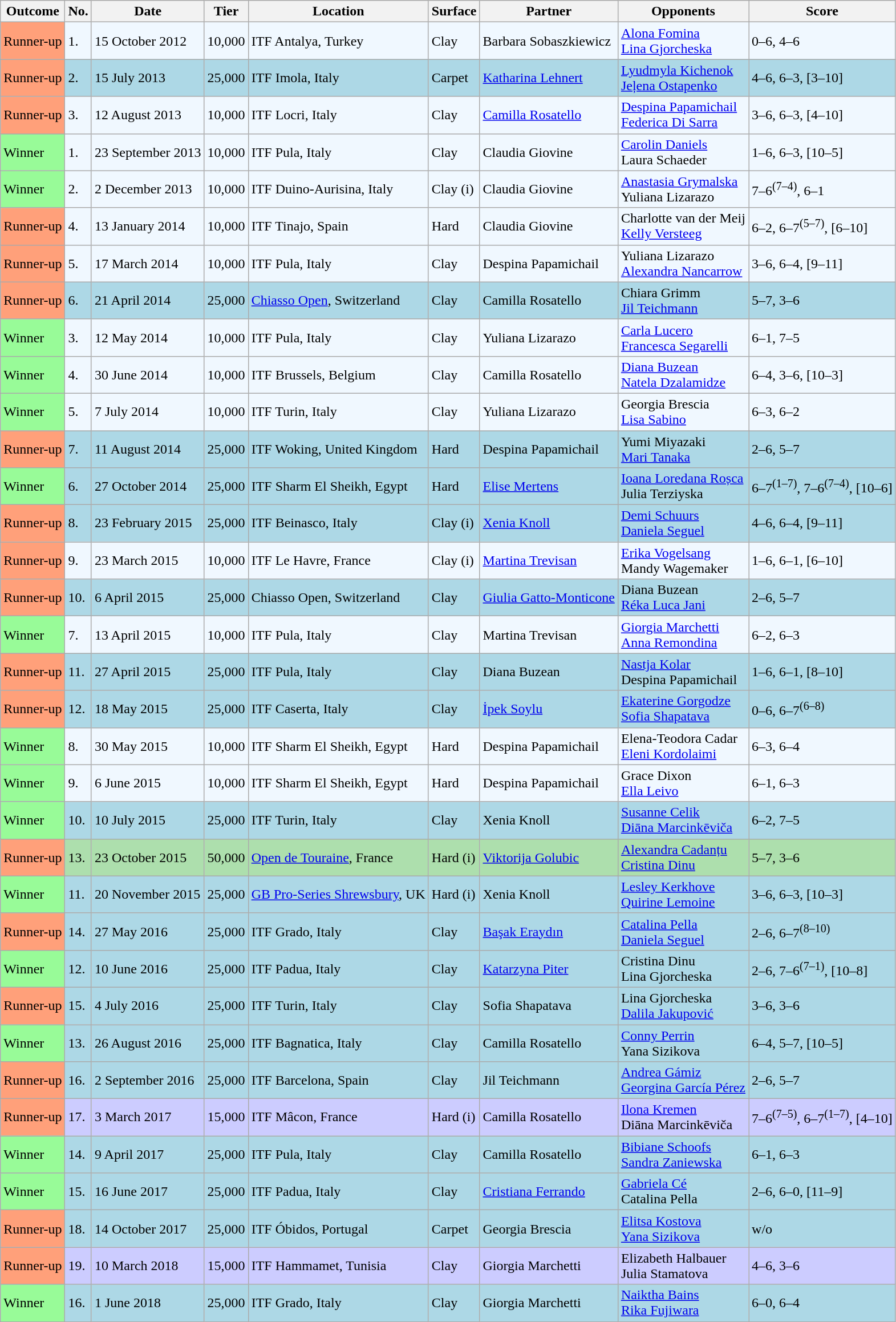<table class="sortable wikitable">
<tr>
<th>Outcome</th>
<th>No.</th>
<th>Date</th>
<th>Tier</th>
<th>Location</th>
<th>Surface</th>
<th>Partner</th>
<th>Opponents</th>
<th class="unsortable">Score</th>
</tr>
<tr style="background:#f0f8ff;">
<td style="background:#ffa07a;">Runner-up</td>
<td>1.</td>
<td>15 October 2012</td>
<td>10,000</td>
<td>ITF Antalya, Turkey</td>
<td>Clay</td>
<td> Barbara Sobaszkiewicz</td>
<td> <a href='#'>Alona Fomina</a> <br>  <a href='#'>Lina Gjorcheska</a></td>
<td>0–6, 4–6</td>
</tr>
<tr style="background:lightblue;">
<td style="background:#ffa07a;">Runner-up</td>
<td>2.</td>
<td>15 July 2013</td>
<td>25,000</td>
<td>ITF Imola, Italy</td>
<td>Carpet</td>
<td> <a href='#'>Katharina Lehnert</a></td>
<td> <a href='#'>Lyudmyla Kichenok</a> <br>  <a href='#'>Jeļena Ostapenko</a></td>
<td>4–6, 6–3, [3–10]</td>
</tr>
<tr style="background:#f0f8ff;">
<td style="background:#ffa07a;">Runner-up</td>
<td>3.</td>
<td>12 August 2013</td>
<td>10,000</td>
<td>ITF Locri, Italy</td>
<td>Clay</td>
<td> <a href='#'>Camilla Rosatello</a></td>
<td> <a href='#'>Despina Papamichail</a> <br>  <a href='#'>Federica Di Sarra</a></td>
<td>3–6, 6–3, [4–10]</td>
</tr>
<tr style="background:#f0f8ff;">
<td style="background:#98fb98;">Winner</td>
<td>1.</td>
<td>23 September 2013</td>
<td>10,000</td>
<td>ITF Pula, Italy</td>
<td>Clay</td>
<td> Claudia Giovine</td>
<td> <a href='#'>Carolin Daniels</a> <br>  Laura Schaeder</td>
<td>1–6, 6–3, [10–5]</td>
</tr>
<tr style="background:#f0f8ff;">
<td style="background:#98fb98;">Winner</td>
<td>2.</td>
<td>2 December 2013</td>
<td>10,000</td>
<td>ITF Duino-Aurisina, Italy</td>
<td>Clay (i)</td>
<td> Claudia Giovine</td>
<td> <a href='#'>Anastasia Grymalska</a> <br>  Yuliana Lizarazo</td>
<td>7–6<sup>(7–4)</sup>, 6–1</td>
</tr>
<tr style="background:#f0f8ff;">
<td style="background:#ffa07a;">Runner-up</td>
<td>4.</td>
<td>13 January 2014</td>
<td>10,000</td>
<td>ITF Tinajo, Spain</td>
<td>Hard</td>
<td> Claudia Giovine</td>
<td> Charlotte van der Meij <br>  <a href='#'>Kelly Versteeg</a></td>
<td>6–2, 6–7<sup>(5–7)</sup>, [6–10]</td>
</tr>
<tr style="background:#f0f8ff;">
<td style="background:#ffa07a;">Runner-up</td>
<td>5.</td>
<td>17 March 2014</td>
<td>10,000</td>
<td>ITF Pula, Italy</td>
<td>Clay</td>
<td> Despina Papamichail</td>
<td> Yuliana Lizarazo <br>  <a href='#'>Alexandra Nancarrow</a></td>
<td>3–6, 6–4, [9–11]</td>
</tr>
<tr style="background:lightblue;">
<td style="background:#ffa07a;">Runner-up</td>
<td>6.</td>
<td>21 April 2014</td>
<td>25,000</td>
<td><a href='#'>Chiasso Open</a>, Switzerland</td>
<td>Clay</td>
<td> Camilla Rosatello</td>
<td> Chiara Grimm <br>  <a href='#'>Jil Teichmann</a></td>
<td>5–7, 3–6</td>
</tr>
<tr style="background:#f0f8ff;">
<td style="background:#98fb98;">Winner</td>
<td>3.</td>
<td>12 May 2014</td>
<td>10,000</td>
<td>ITF Pula, Italy</td>
<td>Clay</td>
<td> Yuliana Lizarazo</td>
<td> <a href='#'>Carla Lucero</a> <br>  <a href='#'>Francesca Segarelli</a></td>
<td>6–1, 7–5</td>
</tr>
<tr style="background:#f0f8ff;">
<td style="background:#98fb98;">Winner</td>
<td>4.</td>
<td>30 June 2014</td>
<td>10,000</td>
<td>ITF Brussels, Belgium</td>
<td>Clay</td>
<td> Camilla Rosatello</td>
<td> <a href='#'>Diana Buzean</a> <br>  <a href='#'>Natela Dzalamidze</a></td>
<td>6–4, 3–6, [10–3]</td>
</tr>
<tr style="background:#f0f8ff;">
<td style="background:#98fb98;">Winner</td>
<td>5.</td>
<td>7 July 2014</td>
<td>10,000</td>
<td>ITF Turin, Italy</td>
<td>Clay</td>
<td> Yuliana Lizarazo</td>
<td> Georgia Brescia <br>  <a href='#'>Lisa Sabino</a></td>
<td>6–3, 6–2</td>
</tr>
<tr style="background:lightblue;">
<td style="background:#ffa07a;">Runner-up</td>
<td>7.</td>
<td>11 August 2014</td>
<td>25,000</td>
<td>ITF Woking, United Kingdom</td>
<td>Hard</td>
<td> Despina Papamichail</td>
<td> Yumi Miyazaki <br>  <a href='#'>Mari Tanaka</a></td>
<td>2–6, 5–7</td>
</tr>
<tr style="background:lightblue;">
<td style="background:#98fb98;">Winner</td>
<td>6.</td>
<td>27 October 2014</td>
<td>25,000</td>
<td>ITF Sharm El Sheikh, Egypt</td>
<td>Hard</td>
<td> <a href='#'>Elise Mertens</a></td>
<td> <a href='#'>Ioana Loredana Roșca</a> <br>  Julia Terziyska</td>
<td>6–7<sup>(1–7)</sup>, 7–6<sup>(7–4)</sup>, [10–6]</td>
</tr>
<tr style="background:lightblue;">
<td style="background:#ffa07a;">Runner-up</td>
<td>8.</td>
<td>23 February 2015</td>
<td>25,000</td>
<td>ITF Beinasco, Italy</td>
<td>Clay (i)</td>
<td> <a href='#'>Xenia Knoll</a></td>
<td> <a href='#'>Demi Schuurs</a> <br>  <a href='#'>Daniela Seguel</a></td>
<td>4–6, 6–4, [9–11]</td>
</tr>
<tr style="background:#f0f8ff;">
<td style="background:#ffa07a;">Runner-up</td>
<td>9.</td>
<td>23 March 2015</td>
<td>10,000</td>
<td>ITF Le Havre, France</td>
<td>Clay (i)</td>
<td> <a href='#'>Martina Trevisan</a></td>
<td> <a href='#'>Erika Vogelsang</a> <br>  Mandy Wagemaker</td>
<td>1–6, 6–1, [6–10]</td>
</tr>
<tr style="background:lightblue;">
<td style="background:#ffa07a;">Runner-up</td>
<td>10.</td>
<td>6 April 2015</td>
<td>25,000</td>
<td>Chiasso Open, Switzerland</td>
<td>Clay</td>
<td> <a href='#'>Giulia Gatto-Monticone</a></td>
<td> Diana Buzean <br>  <a href='#'>Réka Luca Jani</a></td>
<td>2–6, 5–7</td>
</tr>
<tr style="background:#f0f8ff;">
<td style="background:#98fb98;">Winner</td>
<td>7.</td>
<td>13 April 2015</td>
<td>10,000</td>
<td>ITF Pula, Italy</td>
<td>Clay</td>
<td> Martina Trevisan</td>
<td> <a href='#'>Giorgia Marchetti</a> <br>  <a href='#'>Anna Remondina</a></td>
<td>6–2, 6–3</td>
</tr>
<tr style="background:lightblue;">
<td style="background:#ffa07a;">Runner-up</td>
<td>11.</td>
<td>27 April 2015</td>
<td>25,000</td>
<td>ITF Pula, Italy</td>
<td>Clay</td>
<td> Diana Buzean</td>
<td> <a href='#'>Nastja Kolar</a> <br>  Despina Papamichail</td>
<td>1–6, 6–1, [8–10]</td>
</tr>
<tr style="background:lightblue;">
<td style="background:#ffa07a;">Runner-up</td>
<td>12.</td>
<td>18 May 2015</td>
<td>25,000</td>
<td>ITF Caserta, Italy</td>
<td>Clay</td>
<td> <a href='#'>İpek Soylu</a></td>
<td> <a href='#'>Ekaterine Gorgodze</a> <br>  <a href='#'>Sofia Shapatava</a></td>
<td>0–6, 6–7<sup>(6–8)</sup></td>
</tr>
<tr style="background:#f0f8ff;">
<td style="background:#98fb98;">Winner</td>
<td>8.</td>
<td>30 May 2015</td>
<td>10,000</td>
<td>ITF Sharm El Sheikh, Egypt</td>
<td>Hard</td>
<td> Despina Papamichail</td>
<td> Elena-Teodora Cadar <br>  <a href='#'>Eleni Kordolaimi</a></td>
<td>6–3, 6–4</td>
</tr>
<tr style="background:#f0f8ff;">
<td style="background:#98fb98;">Winner</td>
<td>9.</td>
<td>6 June 2015</td>
<td>10,000</td>
<td>ITF Sharm El Sheikh, Egypt</td>
<td>Hard</td>
<td> Despina Papamichail</td>
<td> Grace Dixon <br>  <a href='#'>Ella Leivo</a></td>
<td>6–1, 6–3</td>
</tr>
<tr style="background:lightblue;">
<td style="background:#98fb98;">Winner</td>
<td>10.</td>
<td>10 July 2015</td>
<td>25,000</td>
<td>ITF Turin, Italy</td>
<td>Clay</td>
<td> Xenia Knoll</td>
<td> <a href='#'>Susanne Celik</a> <br>  <a href='#'>Diāna Marcinkēviča</a></td>
<td>6–2, 7–5</td>
</tr>
<tr style="background:#addfad;">
<td style="background:#ffa07a;">Runner-up</td>
<td>13.</td>
<td>23 October 2015</td>
<td>50,000</td>
<td><a href='#'>Open de Touraine</a>, France</td>
<td>Hard (i)</td>
<td> <a href='#'>Viktorija Golubic</a></td>
<td> <a href='#'>Alexandra Cadanțu</a> <br>  <a href='#'>Cristina Dinu</a></td>
<td>5–7, 3–6</td>
</tr>
<tr style="background:lightblue;">
<td style="background:#98fb98;">Winner</td>
<td>11.</td>
<td>20 November 2015</td>
<td>25,000</td>
<td><a href='#'>GB Pro-Series Shrewsbury</a>, UK</td>
<td>Hard (i)</td>
<td> Xenia Knoll</td>
<td> <a href='#'>Lesley Kerkhove</a> <br>  <a href='#'>Quirine Lemoine</a></td>
<td>3–6, 6–3, [10–3]</td>
</tr>
<tr style="background:lightblue;">
<td style="background:#ffa07a;">Runner-up</td>
<td>14.</td>
<td>27 May 2016</td>
<td>25,000</td>
<td>ITF Grado, Italy</td>
<td>Clay</td>
<td> <a href='#'>Başak Eraydın</a></td>
<td> <a href='#'>Catalina Pella</a> <br>  <a href='#'>Daniela Seguel</a></td>
<td>2–6, 6–7<sup>(8–10)</sup></td>
</tr>
<tr style="background:lightblue;">
<td style="background:#98fb98;">Winner</td>
<td>12.</td>
<td>10 June 2016</td>
<td>25,000</td>
<td>ITF Padua, Italy</td>
<td>Clay</td>
<td> <a href='#'>Katarzyna Piter</a></td>
<td> Cristina Dinu <br>  Lina Gjorcheska</td>
<td>2–6, 7–6<sup>(7–1)</sup>, [10–8]</td>
</tr>
<tr style="background:lightblue;">
<td style="background:#ffa07a;">Runner-up</td>
<td>15.</td>
<td>4 July 2016</td>
<td>25,000</td>
<td>ITF Turin, Italy</td>
<td>Clay</td>
<td> Sofia Shapatava</td>
<td> Lina Gjorcheska <br>  <a href='#'>Dalila Jakupović</a></td>
<td>3–6, 3–6</td>
</tr>
<tr style="background:lightblue;">
<td style="background:#98fb98;">Winner</td>
<td>13.</td>
<td>26 August 2016</td>
<td>25,000</td>
<td>ITF Bagnatica, Italy</td>
<td>Clay</td>
<td> Camilla Rosatello</td>
<td> <a href='#'>Conny Perrin</a> <br>  Yana Sizikova</td>
<td>6–4, 5–7, [10–5]</td>
</tr>
<tr style="background:lightblue;">
<td style="background:#ffa07a;">Runner-up</td>
<td>16.</td>
<td>2 September 2016</td>
<td>25,000</td>
<td>ITF Barcelona, Spain</td>
<td>Clay</td>
<td> Jil Teichmann</td>
<td> <a href='#'>Andrea Gámiz</a> <br>  <a href='#'>Georgina García Pérez</a></td>
<td>2–6, 5–7</td>
</tr>
<tr style="background:#ccccff;">
<td style="background:#ffa07a;">Runner-up</td>
<td>17.</td>
<td>3 March 2017</td>
<td>15,000</td>
<td>ITF Mâcon, France</td>
<td>Hard (i)</td>
<td> Camilla Rosatello</td>
<td> <a href='#'>Ilona Kremen</a> <br>  Diāna Marcinkēviča</td>
<td>7–6<sup>(7–5)</sup>, 6–7<sup>(1–7)</sup>, [4–10]</td>
</tr>
<tr style="background:lightblue;">
<td style="background:#98fb98;">Winner</td>
<td>14.</td>
<td>9 April 2017</td>
<td>25,000</td>
<td>ITF Pula, Italy</td>
<td>Clay</td>
<td> Camilla Rosatello</td>
<td> <a href='#'>Bibiane Schoofs</a> <br>  <a href='#'>Sandra Zaniewska</a></td>
<td>6–1, 6–3</td>
</tr>
<tr style="background:lightblue;">
<td style="background:#98fb98;">Winner</td>
<td>15.</td>
<td>16 June 2017</td>
<td>25,000</td>
<td>ITF Padua, Italy</td>
<td>Clay</td>
<td> <a href='#'>Cristiana Ferrando</a></td>
<td> <a href='#'>Gabriela Cé</a> <br>  Catalina Pella</td>
<td>2–6, 6–0, [11–9]</td>
</tr>
<tr style="background:lightblue;">
<td style="background:#ffa07a;">Runner-up</td>
<td>18.</td>
<td>14 October 2017</td>
<td>25,000</td>
<td>ITF Óbidos, Portugal</td>
<td>Carpet</td>
<td> Georgia Brescia</td>
<td> <a href='#'>Elitsa Kostova</a> <br>  <a href='#'>Yana Sizikova</a></td>
<td>w/o</td>
</tr>
<tr style="background:#ccccff;">
<td style="background:#ffa07a;">Runner-up</td>
<td>19.</td>
<td>10 March 2018</td>
<td>15,000</td>
<td>ITF Hammamet, Tunisia</td>
<td>Clay</td>
<td> Giorgia Marchetti</td>
<td> Elizabeth Halbauer <br>  Julia Stamatova</td>
<td>4–6, 3–6</td>
</tr>
<tr style="background:lightblue;">
<td style="background:#98fb98;">Winner</td>
<td>16.</td>
<td>1 June 2018</td>
<td>25,000</td>
<td>ITF Grado, Italy</td>
<td>Clay</td>
<td> Giorgia Marchetti</td>
<td> <a href='#'>Naiktha Bains</a> <br>  <a href='#'>Rika Fujiwara</a></td>
<td>6–0, 6–4</td>
</tr>
</table>
